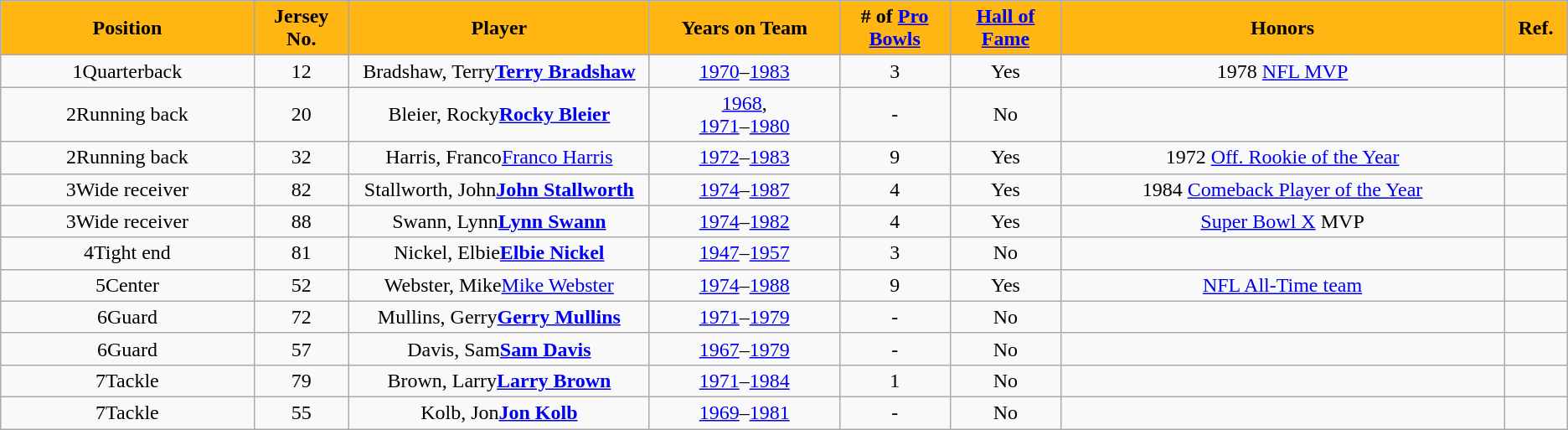<table class="wikitable sortable" style="text-align:center">
<tr>
<th style="background:#FFB612; color:#000000;"  width=16%>Position</th>
<th style="background:#FFB612; color:#000000;"  width=6%>Jersey No.</th>
<th style="background:#FFB612; color:#000000;"  width=19%>Player</th>
<th style="background:#FFB612; color:#000000;"  width=12%>Years on Team</th>
<th style="background:#FFB612; color:#000000;"  width=7%># of <a href='#'>Pro Bowls</a></th>
<th style="background:#FFB612; color:#000000;" width=7%><a href='#'>Hall of Fame</a></th>
<th style="background:#FFB612; color:#000000;" width=28%>Honors</th>
<th style="background:#FFB612; color:#000000;" width=4% class="unsortable">Ref.</th>
</tr>
<tr>
<td align=center><span>1</span>Quarterback</td>
<td align=center>12</td>
<td><span>Bradshaw, Terry</span><strong><a href='#'>Terry Bradshaw</a></strong></td>
<td align=center><a href='#'>1970</a>–<a href='#'>1983</a></td>
<td align=center>3</td>
<td align=center>Yes</td>
<td>1978 <a href='#'>NFL MVP</a></td>
<td align=center></td>
</tr>
<tr>
<td align=center><span>2</span>Running  back</td>
<td align=center>20</td>
<td><span>Bleier,  Rocky</span><strong><a href='#'>Rocky Bleier</a></strong></td>
<td align=center><a href='#'>1968</a>,<br><a href='#'>1971</a>–<a href='#'>1980</a></td>
<td align=center>-</td>
<td align=center>No</td>
<td></td>
<td align=center></td>
</tr>
<tr>
<td align=center><span>2</span>Running  back</td>
<td align=center>32</td>
<td><span>Harris, Franco</span><a href='#'>Franco Harris</a></td>
<td align=center><a href='#'>1972</a>–<a href='#'>1983</a></td>
<td align=center>9</td>
<td align=center>Yes</td>
<td>1972 <a href='#'>Off. Rookie of  the Year</a></td>
<td align=center></td>
</tr>
<tr>
<td align=center><span>3</span>Wide  receiver</td>
<td align=center>82</td>
<td><span>Stallworth, John</span><strong><a href='#'>John Stallworth</a></strong></td>
<td align=center><a href='#'>1974</a>–<a href='#'>1987</a></td>
<td align=center>4</td>
<td align=center>Yes</td>
<td>1984 <a href='#'>Comeback Player of the Year</a></td>
<td align=center></td>
</tr>
<tr>
<td align=center><span>3</span>Wide  receiver</td>
<td align=center>88</td>
<td><span>Swann, Lynn</span><strong><a href='#'>Lynn Swann</a></strong></td>
<td align=center><a href='#'>1974</a>–<a href='#'>1982</a></td>
<td align=center>4</td>
<td align=center>Yes</td>
<td><a href='#'>Super Bowl X</a>   MVP</td>
<td align=center></td>
</tr>
<tr>
<td align=center><span>4</span>Tight  end</td>
<td align=center>81</td>
<td><span>Nickel, Elbie</span><strong><a href='#'>Elbie Nickel</a></strong></td>
<td align=center><a href='#'>1947</a>–<a href='#'>1957</a></td>
<td align=center>3</td>
<td align=center>No</td>
<td></td>
<td align=center></td>
</tr>
<tr>
<td align=center><span>5</span>Center</td>
<td align=center>52</td>
<td><span>Webster, Mike</span><a href='#'>Mike Webster</a></td>
<td align=center><a href='#'>1974</a>–<a href='#'>1988</a></td>
<td align=center>9</td>
<td align=center>Yes</td>
<td><a href='#'>NFL All-Time team</a></td>
<td align=center></td>
</tr>
<tr>
<td align=center><span>6</span>Guard</td>
<td align=center>72</td>
<td><span>Mullins, Gerry</span><strong><a href='#'>Gerry Mullins</a></strong></td>
<td align=center><a href='#'>1971</a>–<a href='#'>1979</a></td>
<td align=center>-</td>
<td align=center>No</td>
<td></td>
<td align=center></td>
</tr>
<tr>
<td align=center><span>6</span>Guard</td>
<td align=center>57</td>
<td><span>Davis, Sam</span><strong><a href='#'>Sam Davis</a></strong></td>
<td align=center><a href='#'>1967</a>–<a href='#'>1979</a></td>
<td align=center>-</td>
<td align=center>No</td>
<td></td>
<td align=center></td>
</tr>
<tr>
<td align=center><span>7</span>Tackle</td>
<td align=center>79</td>
<td><span>Brown, Larry</span><strong><a href='#'>Larry Brown</a></strong></td>
<td align=center><a href='#'>1971</a>–<a href='#'>1984</a></td>
<td align=center>1</td>
<td align=center>No</td>
<td></td>
<td align=center></td>
</tr>
<tr>
<td align=center><span>7</span>Tackle</td>
<td align=center>55</td>
<td><span>Kolb, Jon</span><strong><a href='#'>Jon Kolb</a></strong></td>
<td align=center><a href='#'>1969</a>–<a href='#'>1981</a></td>
<td align=center>-</td>
<td align=center>No</td>
<td></td>
<td align=center></td>
</tr>
</table>
